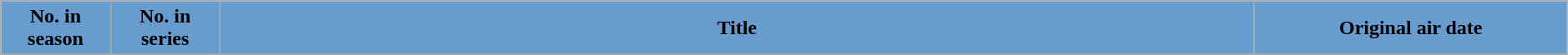<table class="wikitable plainrowheaders" style="width:99%;">
<tr>
<th scope="col" style="background-color: #689CCF; color: #000000;" width=7%>No. in<br>season</th>
<th scope="col" style="background-color: #689CCF; color: #000000;" width=7%>No. in<br>series</th>
<th scope="col" style="background-color: #689CCF; color: #000000;">Title</th>
<th scope="col" style="background-color: #689CCF; color: #000000;" width=20%>Original air date</th>
</tr>
<tr>
</tr>
</table>
